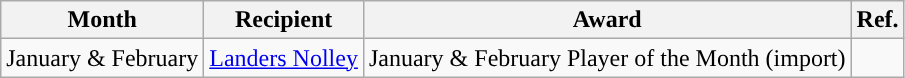<table class="wikitable">
<tr>
<th>Month</th>
<th>Recipient</th>
<th>Award</th>
<th>Ref.</th>
</tr>
<tr>
<td>January & February</td>
<td><a href='#'>Landers Nolley</a></td>
<td>January & February Player of the Month (import)</td>
<td></td>
</tr>
</table>
